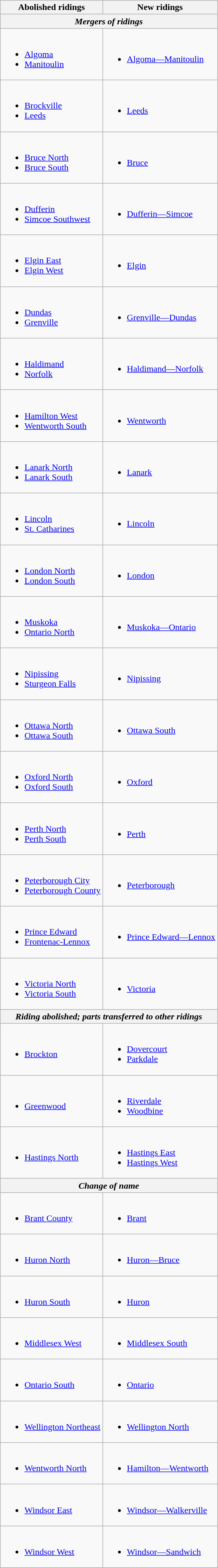<table class="wikitable">
<tr>
<th>Abolished ridings</th>
<th>New ridings</th>
</tr>
<tr>
<th colspan="2"><em>Mergers of ridings</em></th>
</tr>
<tr>
<td><br><ul><li><a href='#'>Algoma</a></li><li><a href='#'>Manitoulin</a></li></ul></td>
<td><br><ul><li><a href='#'>Algoma—Manitoulin</a></li></ul></td>
</tr>
<tr>
<td><br><ul><li><a href='#'>Brockville</a></li><li><a href='#'>Leeds</a></li></ul></td>
<td><br><ul><li><a href='#'>Leeds</a></li></ul></td>
</tr>
<tr>
<td><br><ul><li><a href='#'>Bruce North</a></li><li><a href='#'>Bruce South</a></li></ul></td>
<td><br><ul><li><a href='#'>Bruce</a></li></ul></td>
</tr>
<tr>
<td><br><ul><li><a href='#'>Dufferin</a></li><li><a href='#'>Simcoe Southwest</a></li></ul></td>
<td><br><ul><li><a href='#'>Dufferin—Simcoe</a></li></ul></td>
</tr>
<tr>
<td><br><ul><li><a href='#'>Elgin East</a></li><li><a href='#'>Elgin West</a></li></ul></td>
<td><br><ul><li><a href='#'>Elgin</a></li></ul></td>
</tr>
<tr>
<td><br><ul><li><a href='#'>Dundas</a></li><li><a href='#'>Grenville</a></li></ul></td>
<td><br><ul><li><a href='#'>Grenville—Dundas</a></li></ul></td>
</tr>
<tr>
<td><br><ul><li><a href='#'>Haldimand</a></li><li><a href='#'>Norfolk</a></li></ul></td>
<td><br><ul><li><a href='#'>Haldimand—Norfolk</a></li></ul></td>
</tr>
<tr>
<td><br><ul><li><a href='#'>Hamilton West</a></li><li><a href='#'>Wentworth South</a></li></ul></td>
<td><br><ul><li><a href='#'>Wentworth</a></li></ul></td>
</tr>
<tr>
<td><br><ul><li><a href='#'>Lanark North</a></li><li><a href='#'>Lanark South</a></li></ul></td>
<td><br><ul><li><a href='#'>Lanark</a></li></ul></td>
</tr>
<tr>
<td><br><ul><li><a href='#'>Lincoln</a></li><li><a href='#'>St. Catharines</a></li></ul></td>
<td><br><ul><li><a href='#'>Lincoln</a></li></ul></td>
</tr>
<tr>
<td><br><ul><li><a href='#'>London North</a></li><li><a href='#'>London South</a></li></ul></td>
<td><br><ul><li><a href='#'>London</a></li></ul></td>
</tr>
<tr>
<td><br><ul><li><a href='#'>Muskoka</a></li><li><a href='#'>Ontario North</a></li></ul></td>
<td><br><ul><li><a href='#'>Muskoka—Ontario</a></li></ul></td>
</tr>
<tr>
<td><br><ul><li><a href='#'>Nipissing</a></li><li><a href='#'>Sturgeon Falls</a></li></ul></td>
<td><br><ul><li><a href='#'>Nipissing</a></li></ul></td>
</tr>
<tr>
<td><br><ul><li><a href='#'>Ottawa North</a></li><li><a href='#'>Ottawa South</a></li></ul></td>
<td><br><ul><li><a href='#'>Ottawa South</a></li></ul></td>
</tr>
<tr>
<td><br><ul><li><a href='#'>Oxford North</a></li><li><a href='#'>Oxford South</a></li></ul></td>
<td><br><ul><li><a href='#'>Oxford</a></li></ul></td>
</tr>
<tr>
<td><br><ul><li><a href='#'>Perth North</a></li><li><a href='#'>Perth South</a></li></ul></td>
<td><br><ul><li><a href='#'>Perth</a></li></ul></td>
</tr>
<tr>
<td><br><ul><li><a href='#'>Peterborough City</a></li><li><a href='#'>Peterborough County</a></li></ul></td>
<td><br><ul><li><a href='#'>Peterborough</a></li></ul></td>
</tr>
<tr>
<td><br><ul><li><a href='#'>Prince Edward</a></li><li><a href='#'>Frontenac-Lennox</a></li></ul></td>
<td><br><ul><li><a href='#'>Prince Edward—Lennox</a></li></ul></td>
</tr>
<tr>
<td><br><ul><li><a href='#'>Victoria North</a></li><li><a href='#'>Victoria South</a></li></ul></td>
<td><br><ul><li><a href='#'>Victoria</a></li></ul></td>
</tr>
<tr>
<th colspan="2"><em>Riding abolished; parts transferred to other ridings</em></th>
</tr>
<tr>
<td><br><ul><li><a href='#'>Brockton</a></li></ul></td>
<td><br><ul><li><a href='#'>Dovercourt</a></li><li><a href='#'>Parkdale</a></li></ul></td>
</tr>
<tr>
<td><br><ul><li><a href='#'>Greenwood</a></li></ul></td>
<td><br><ul><li><a href='#'>Riverdale</a></li><li><a href='#'>Woodbine</a></li></ul></td>
</tr>
<tr>
<td><br><ul><li><a href='#'>Hastings North</a></li></ul></td>
<td><br><ul><li><a href='#'>Hastings East</a></li><li><a href='#'>Hastings West</a></li></ul></td>
</tr>
<tr>
<th colspan="2"><em>Change of name</em></th>
</tr>
<tr>
<td><br><ul><li><a href='#'>Brant County</a></li></ul></td>
<td><br><ul><li><a href='#'>Brant</a></li></ul></td>
</tr>
<tr>
<td><br><ul><li><a href='#'>Huron North</a></li></ul></td>
<td><br><ul><li><a href='#'>Huron—Bruce</a></li></ul></td>
</tr>
<tr>
<td><br><ul><li><a href='#'>Huron South</a></li></ul></td>
<td><br><ul><li><a href='#'>Huron</a></li></ul></td>
</tr>
<tr>
<td><br><ul><li><a href='#'>Middlesex West</a></li></ul></td>
<td><br><ul><li><a href='#'>Middlesex South</a></li></ul></td>
</tr>
<tr>
<td><br><ul><li><a href='#'>Ontario South</a></li></ul></td>
<td><br><ul><li><a href='#'>Ontario</a></li></ul></td>
</tr>
<tr>
<td><br><ul><li><a href='#'>Wellington Northeast</a></li></ul></td>
<td><br><ul><li><a href='#'>Wellington North</a></li></ul></td>
</tr>
<tr>
<td><br><ul><li><a href='#'>Wentworth North</a></li></ul></td>
<td><br><ul><li><a href='#'>Hamilton—Wentworth</a></li></ul></td>
</tr>
<tr>
<td><br><ul><li><a href='#'>Windsor East</a></li></ul></td>
<td><br><ul><li><a href='#'>Windsor—Walkerville</a></li></ul></td>
</tr>
<tr>
<td><br><ul><li><a href='#'>Windsor West</a></li></ul></td>
<td><br><ul><li><a href='#'>Windsor—Sandwich</a></li></ul></td>
</tr>
</table>
